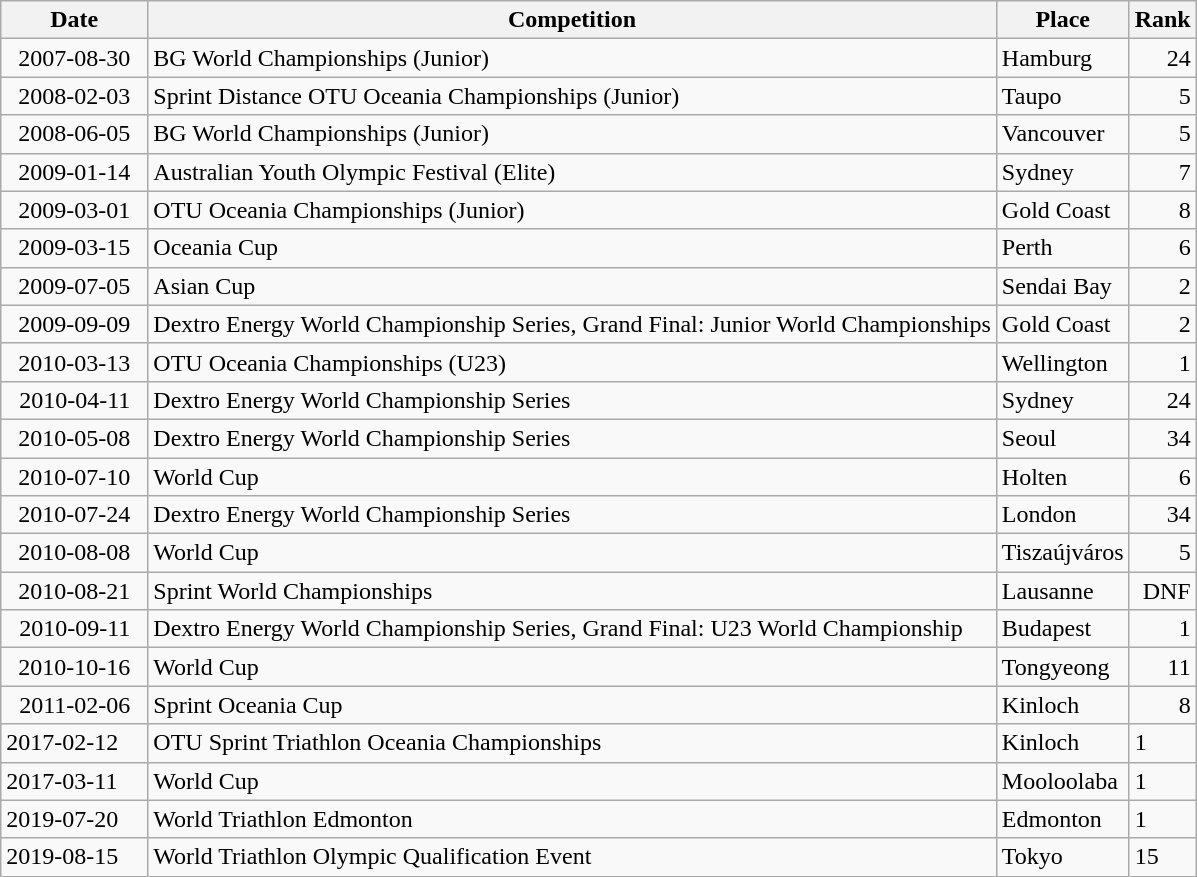<table class="wikitable sortable">
<tr>
<th>Date</th>
<th>Competition</th>
<th>Place</th>
<th>Rank</th>
</tr>
<tr>
<td style="text-align:right">  2007-08-30  </td>
<td>BG World Championships (Junior)</td>
<td>Hamburg</td>
<td style="text-align:right">24</td>
</tr>
<tr>
<td style="text-align:right">  2008-02-03  </td>
<td>Sprint Distance OTU Oceania Championships (Junior)</td>
<td>Taupo</td>
<td style="text-align:right">5</td>
</tr>
<tr>
<td style="text-align:right">  2008-06-05  </td>
<td>BG World Championships (Junior)</td>
<td>Vancouver</td>
<td style="text-align:right">5</td>
</tr>
<tr>
<td style="text-align:right">  2009-01-14  </td>
<td>Australian Youth Olympic Festival (Elite)</td>
<td>Sydney</td>
<td style="text-align:right">7</td>
</tr>
<tr>
<td style="text-align:right">  2009-03-01  </td>
<td>OTU Oceania Championships (Junior)</td>
<td>Gold Coast</td>
<td style="text-align:right">8</td>
</tr>
<tr>
<td style="text-align:right">  2009-03-15  </td>
<td>Oceania Cup</td>
<td>Perth</td>
<td style="text-align:right">6</td>
</tr>
<tr>
<td style="text-align:right">  2009-07-05  </td>
<td>Asian Cup</td>
<td>Sendai Bay</td>
<td style="text-align:right">2</td>
</tr>
<tr>
<td style="text-align:right">  2009-09-09  </td>
<td>Dextro Energy World Championship Series, Grand Final: Junior World Championships</td>
<td>Gold Coast</td>
<td style="text-align:right">2</td>
</tr>
<tr>
<td style="text-align:right">  2010-03-13  </td>
<td>OTU Oceania Championships (U23)</td>
<td>Wellington</td>
<td style="text-align:right">1</td>
</tr>
<tr>
<td style="text-align:right">  2010-04-11  </td>
<td>Dextro Energy World Championship Series</td>
<td>Sydney</td>
<td style="text-align:right">24</td>
</tr>
<tr>
<td style="text-align:right">  2010-05-08  </td>
<td>Dextro Energy World Championship Series</td>
<td>Seoul</td>
<td style="text-align:right">34</td>
</tr>
<tr>
<td style="text-align:right">  2010-07-10  </td>
<td>World Cup</td>
<td>Holten</td>
<td style="text-align:right">6</td>
</tr>
<tr>
<td style="text-align:right">  2010-07-24  </td>
<td>Dextro Energy World Championship Series</td>
<td>London</td>
<td style="text-align:right">34</td>
</tr>
<tr>
<td style="text-align:right">  2010-08-08  </td>
<td>World Cup</td>
<td>Tiszaújváros</td>
<td style="text-align:right">5</td>
</tr>
<tr>
<td style="text-align:right">  2010-08-21  </td>
<td>Sprint World Championships</td>
<td>Lausanne</td>
<td style="text-align:right">DNF</td>
</tr>
<tr>
<td style="text-align:right">  2010-09-11  </td>
<td>Dextro Energy World Championship Series, Grand Final: U23 World Championship</td>
<td>Budapest</td>
<td style="text-align:right">1</td>
</tr>
<tr>
<td style="text-align:right">  2010-10-16  </td>
<td>World Cup</td>
<td>Tongyeong</td>
<td style="text-align:right">11</td>
</tr>
<tr>
<td style="text-align:right">  2011-02-06  </td>
<td>Sprint Oceania Cup</td>
<td>Kinloch</td>
<td style="text-align:right">8</td>
</tr>
<tr>
<td>2017-02-12</td>
<td>OTU Sprint Triathlon Oceania Championships</td>
<td>Kinloch</td>
<td>1</td>
</tr>
<tr>
<td>2017-03-11</td>
<td>World Cup</td>
<td>Mooloolaba</td>
<td>1</td>
</tr>
<tr>
<td>2019-07-20</td>
<td>World Triathlon Edmonton</td>
<td>Edmonton</td>
<td>1</td>
</tr>
<tr>
<td>2019-08-15</td>
<td>World Triathlon Olympic Qualification Event</td>
<td>Tokyo</td>
<td>15</td>
</tr>
</table>
